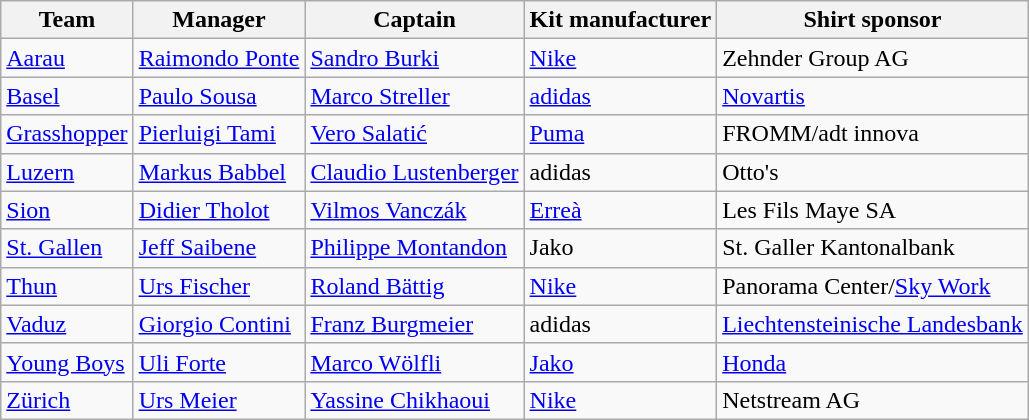<table class="wikitable sortable" style="text-align: left;">
<tr>
<th>Team</th>
<th>Manager</th>
<th>Captain</th>
<th>Kit manufacturer</th>
<th>Shirt sponsor</th>
</tr>
<tr>
<td><a href='#'>Aarau</a></td>
<td align=left> <a href='#'>Raimondo Ponte</a></td>
<td align=left> <a href='#'>Sandro Burki</a></td>
<td><a href='#'>Nike</a></td>
<td>Zehnder Group AG</td>
</tr>
<tr>
<td><a href='#'>Basel</a></td>
<td align=left> <a href='#'>Paulo Sousa</a></td>
<td align=left> <a href='#'>Marco Streller</a></td>
<td><a href='#'>adidas</a></td>
<td><a href='#'>Novartis</a></td>
</tr>
<tr>
<td><a href='#'>Grasshopper</a></td>
<td align=left> <a href='#'>Pierluigi Tami</a></td>
<td align=left> <a href='#'>Vero Salatić</a></td>
<td><a href='#'>Puma</a></td>
<td>FROMM/adt innova</td>
</tr>
<tr>
<td><a href='#'>Luzern</a></td>
<td align=left> <a href='#'>Markus Babbel</a></td>
<td align=left> <a href='#'>Claudio Lustenberger</a></td>
<td>adidas</td>
<td>Otto's</td>
</tr>
<tr>
<td><a href='#'>Sion</a></td>
<td align=left> <a href='#'>Didier Tholot</a></td>
<td align=left> <a href='#'>Vilmos Vanczák</a></td>
<td><a href='#'>Erreà</a></td>
<td>Les Fils Maye SA</td>
</tr>
<tr>
<td><a href='#'>St. Gallen</a></td>
<td align=left> <a href='#'>Jeff Saibene</a></td>
<td align=left> <a href='#'>Philippe Montandon</a></td>
<td>Jako</td>
<td>St. Galler Kantonalbank</td>
</tr>
<tr>
<td><a href='#'>Thun</a></td>
<td align=left> <a href='#'>Urs Fischer</a></td>
<td align=left> <a href='#'>Roland Bättig</a></td>
<td><a href='#'>Nike</a></td>
<td>Panorama Center/<a href='#'>Sky Work</a></td>
</tr>
<tr>
<td><a href='#'>Vaduz</a></td>
<td align=left> <a href='#'>Giorgio Contini</a></td>
<td align=left> <a href='#'>Franz Burgmeier</a></td>
<td>adidas</td>
<td><a href='#'>Liechtensteinische Landesbank</a></td>
</tr>
<tr>
<td><a href='#'>Young Boys</a></td>
<td align=left> <a href='#'>Uli Forte</a></td>
<td align=left> <a href='#'>Marco Wölfli</a></td>
<td><a href='#'>Jako</a></td>
<td><a href='#'>Honda</a></td>
</tr>
<tr>
<td><a href='#'>Zürich</a></td>
<td align=left> <a href='#'>Urs Meier</a></td>
<td align=left> <a href='#'>Yassine Chikhaoui</a></td>
<td><a href='#'>Nike</a></td>
<td>Netstream AG</td>
</tr>
</table>
